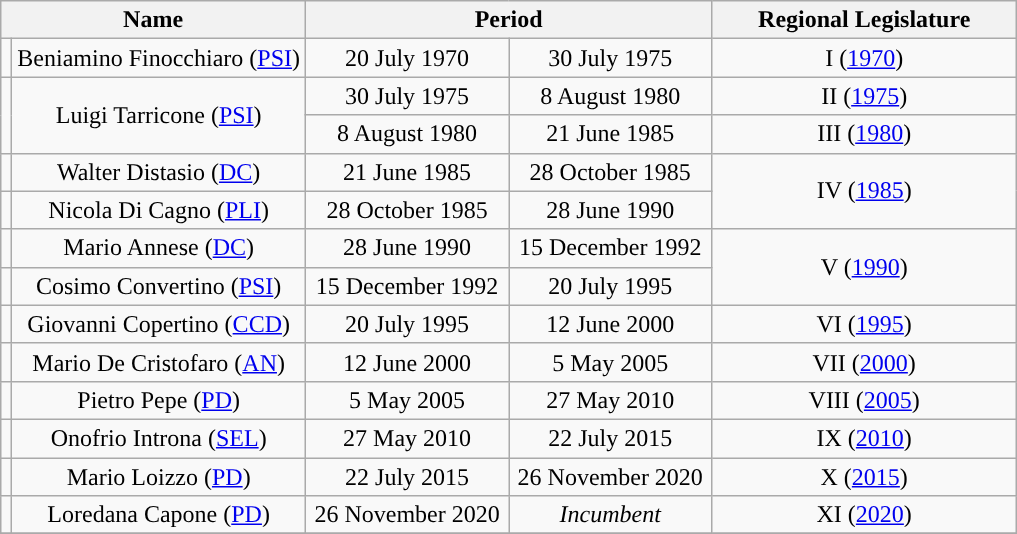<table class="wikitable">
<tr>
<th width="30%" colspan=2>Name</th>
<th width="40%" colspan=2>Period</th>
<th width="30%">Regional Legislature</th>
</tr>
<tr align=center>
<td style="background:"></td>
<td>Beniamino Finocchiaro (<a href='#'>PSI</a>)</td>
<td>20 July 1970</td>
<td>30 July 1975</td>
<td>I (<a href='#'>1970</a>)</td>
</tr>
<tr align=center>
<td rowspan=2 style="background:"></td>
<td rowspan=2>Luigi Tarricone (<a href='#'>PSI</a>)</td>
<td>30 July 1975</td>
<td>8 August 1980</td>
<td>II (<a href='#'>1975</a>)</td>
</tr>
<tr align=center>
<td>8 August 1980</td>
<td>21 June 1985</td>
<td>III (<a href='#'>1980</a>)</td>
</tr>
<tr align=center>
<td style="background:"></td>
<td>Walter Distasio (<a href='#'>DC</a>)</td>
<td>21 June 1985</td>
<td>28 October 1985</td>
<td rowspan=2>IV (<a href='#'>1985</a>)</td>
</tr>
<tr align=center>
<td style="background:"></td>
<td>Nicola Di Cagno (<a href='#'>PLI</a>)</td>
<td>28 October 1985</td>
<td>28 June 1990</td>
</tr>
<tr align=center>
<td style="background:"></td>
<td>Mario Annese (<a href='#'>DC</a>)</td>
<td>28 June 1990</td>
<td>15 December 1992</td>
<td rowspan=2>V (<a href='#'>1990</a>)</td>
</tr>
<tr align=center>
<td style="background:"></td>
<td>Cosimo Convertino (<a href='#'>PSI</a>)</td>
<td>15 December 1992</td>
<td>20 July 1995</td>
</tr>
<tr align=center>
<td style="background:"></td>
<td>Giovanni Copertino (<a href='#'>CCD</a>)</td>
<td>20 July 1995</td>
<td>12 June 2000</td>
<td>VI (<a href='#'>1995</a>)</td>
</tr>
<tr align=center>
<td style="background:"></td>
<td>Mario De Cristofaro (<a href='#'>AN</a>)</td>
<td>12 June 2000</td>
<td>5 May 2005</td>
<td>VII (<a href='#'>2000</a>)</td>
</tr>
<tr align=center>
<td style="background:"></td>
<td>Pietro Pepe (<a href='#'>PD</a>)</td>
<td>5 May 2005</td>
<td>27 May 2010</td>
<td>VIII (<a href='#'>2005</a>)</td>
</tr>
<tr align=center>
<td style="background:"></td>
<td>Onofrio Introna (<a href='#'>SEL</a>)</td>
<td>27 May 2010</td>
<td>22 July 2015</td>
<td>IX (<a href='#'>2010</a>)</td>
</tr>
<tr align=center>
<td style="background:"></td>
<td>Mario Loizzo (<a href='#'>PD</a>)</td>
<td>22 July 2015</td>
<td>26 November 2020</td>
<td>X (<a href='#'>2015</a>)</td>
</tr>
<tr align=center>
<td style="background:"></td>
<td>Loredana Capone (<a href='#'>PD</a>)</td>
<td>26 November 2020</td>
<td><em>Incumbent</em></td>
<td>XI (<a href='#'>2020</a>)</td>
</tr>
<tr align=center>
</tr>
</table>
